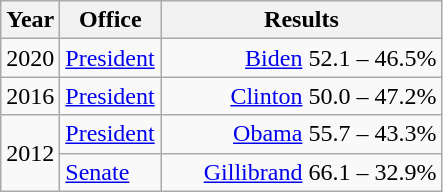<table class=wikitable>
<tr>
<th width="30">Year</th>
<th width="60">Office</th>
<th width="180">Results</th>
</tr>
<tr>
<td>2020</td>
<td><a href='#'>President</a></td>
<td align="right" ><a href='#'>Biden</a> 52.1 – 46.5%</td>
</tr>
<tr>
<td>2016</td>
<td><a href='#'>President</a></td>
<td align="right" ><a href='#'>Clinton</a> 50.0 – 47.2%</td>
</tr>
<tr>
<td rowspan="2">2012</td>
<td><a href='#'>President</a></td>
<td align="right" ><a href='#'>Obama</a> 55.7 – 43.3%</td>
</tr>
<tr>
<td><a href='#'>Senate</a></td>
<td align="right" ><a href='#'>Gillibrand</a> 66.1 – 32.9%</td>
</tr>
</table>
